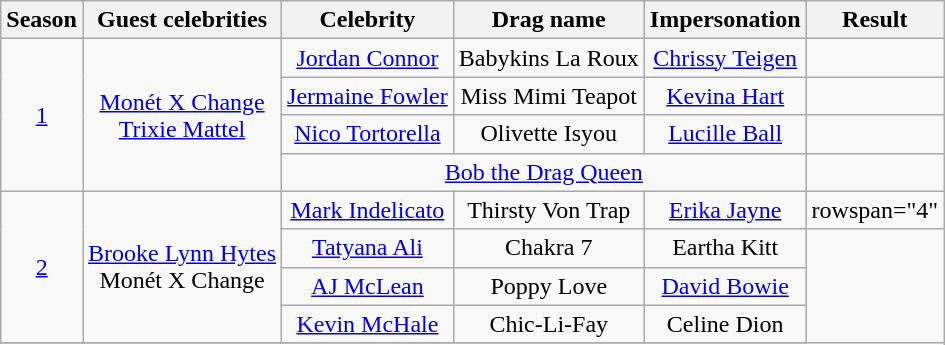<table class="wikitable" style="text-align:center;">
<tr>
<th>Season</th>
<th>Guest celebrities</th>
<th>Celebrity</th>
<th>Drag name</th>
<th>Impersonation</th>
<th>Result</th>
</tr>
<tr>
<td rowspan="4"><a href='#'>1</a></td>
<td rowspan="4"><a href='#'>Monét X Change</a><br><a href='#'>Trixie Mattel</a></td>
<td><a href='#'>Jordan Connor</a></td>
<td nowrap>Babykins La Roux</td>
<td><a href='#'>Chrissy Teigen</a></td>
<td></td>
</tr>
<tr>
<td nowrap><a href='#'>Jermaine Fowler</a></td>
<td>Miss Mimi Teapot</td>
<td><a href='#'>Kevina Hart</a></td>
<td></td>
</tr>
<tr>
<td><a href='#'>Nico Tortorella</a></td>
<td>Olivette Isyou</td>
<td><a href='#'>Lucille Ball</a></td>
<td></td>
</tr>
<tr>
<td colspan="3"><a href='#'>Bob the Drag Queen</a></td>
<td></td>
</tr>
<tr>
<td rowspan="4"><a href='#'>2</a></td>
<td rowspan="4"><a href='#'>Brooke Lynn Hytes</a><br>Monét X Change</td>
<td><a href='#'>Mark Indelicato</a></td>
<td>Thirsty Von Trap</td>
<td><a href='#'>Erika Jayne</a></td>
<td>rowspan="4" </td>
</tr>
<tr>
<td><a href='#'>Tatyana Ali</a></td>
<td>Chakra 7</td>
<td>Eartha Kitt</td>
</tr>
<tr>
<td><a href='#'>AJ McLean</a></td>
<td>Poppy Love</td>
<td><a href='#'>David Bowie</a></td>
</tr>
<tr>
<td><a href='#'>Kevin McHale</a></td>
<td>Chic-Li-Fay</td>
<td>Celine Dion</td>
</tr>
<tr>
</tr>
</table>
